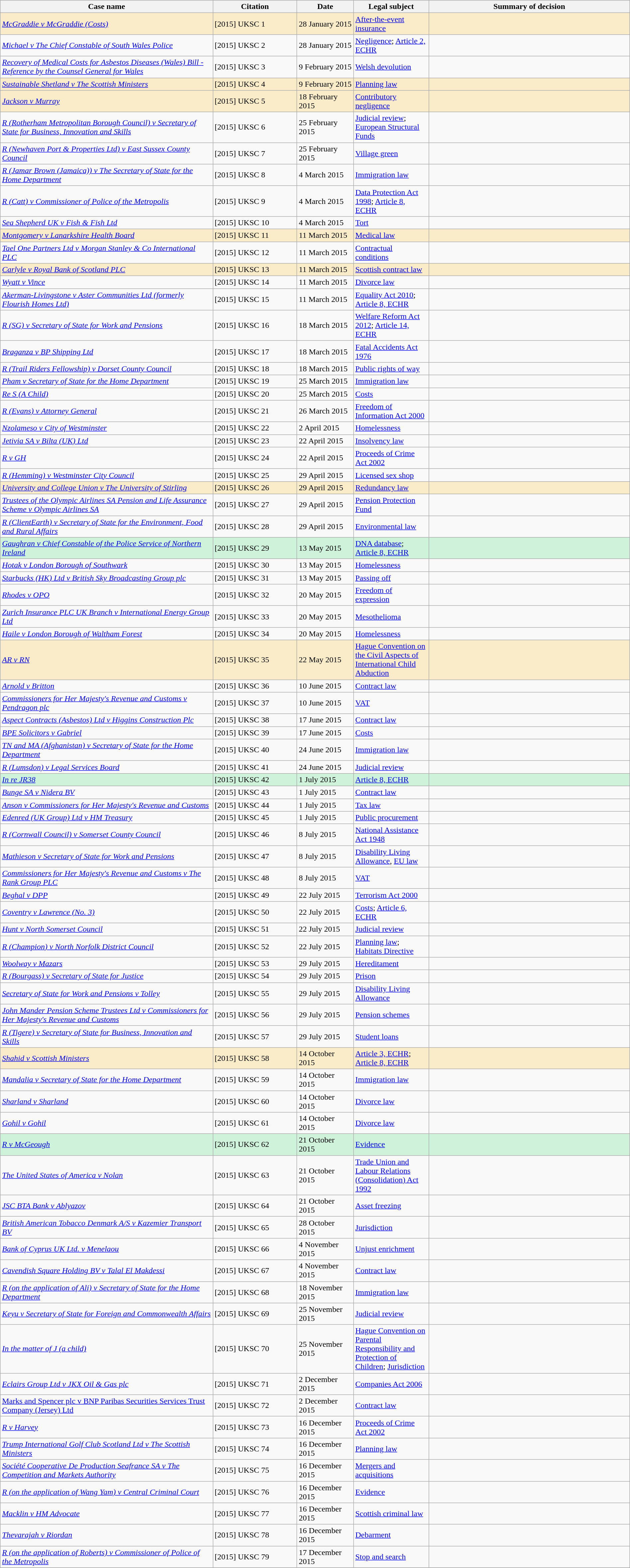<table class="wikitable sortable" style="margin: 1em auto 1em auto;">
<tr bgcolor=#DDDDDD align=center>
<th width=1200px>Case name</th>
<th width=420px>Citation</th>
<th width=200px>Date</th>
<th width=250px>Legal subject</th>
<th width=1200px>Summary of decision</th>
</tr>
<tr>
<td bgcolor=#faecc8><em><a href='#'>McGraddie v McGraddie (Costs)</a></em></td>
<td bgcolor=#faecc8>[2015] UKSC 1</td>
<td bgcolor=#faecc8>28 January 2015</td>
<td bgcolor=#faecc8><a href='#'>After-the-event insurance</a></td>
<td bgcolor=#faecc8></td>
</tr>
<tr>
<td><em><a href='#'>Michael v The Chief Constable of South Wales Police</a></em></td>
<td>[2015] UKSC 2</td>
<td>28 January 2015</td>
<td><a href='#'>Negligence</a>; <a href='#'>Article 2, ECHR</a></td>
<td></td>
</tr>
<tr>
<td><em><a href='#'>Recovery of Medical Costs for Asbestos Diseases (Wales) Bill - Reference by the Counsel General for Wales</a></em></td>
<td>[2015] UKSC 3</td>
<td>9 February 2015</td>
<td><a href='#'>Welsh devolution</a></td>
<td></td>
</tr>
<tr>
<td bgcolor=#faecc8><em><a href='#'>Sustainable Shetland v The Scottish Ministers</a></em></td>
<td bgcolor=#faecc8>[2015] UKSC 4</td>
<td bgcolor=#faecc8>9 February 2015</td>
<td bgcolor=#faecc8><a href='#'>Planning law</a></td>
<td bgcolor=#faecc8></td>
</tr>
<tr>
<td bgcolor=#faecc8><em><a href='#'>Jackson v Murray</a></em></td>
<td bgcolor=#faecc8>[2015] UKSC 5</td>
<td bgcolor=#faecc8>18 February 2015</td>
<td bgcolor=#faecc8><a href='#'>Contributory negligence</a></td>
<td bgcolor=#faecc8></td>
</tr>
<tr>
<td><em><a href='#'>R (Rotherham Metropolitan Borough Council) v Secretary of State for Business, Innovation and Skills</a></em></td>
<td>[2015] UKSC 6</td>
<td>25 February 2015</td>
<td><a href='#'>Judicial review</a>; <a href='#'>European Structural Funds</a></td>
<td></td>
</tr>
<tr>
<td><em><a href='#'>R (Newhaven Port & Properties Ltd) v East Sussex County Council</a></em></td>
<td>[2015] UKSC 7</td>
<td>25 February 2015</td>
<td><a href='#'>Village green</a></td>
<td></td>
</tr>
<tr>
<td><em><a href='#'>R (Jamar Brown (Jamaica)) v The Secretary of State for the Home Department</a></em></td>
<td>[2015] UKSC 8</td>
<td>4 March 2015</td>
<td><a href='#'>Immigration law</a></td>
<td></td>
</tr>
<tr>
<td><em><a href='#'>R (Catt) v Commissioner of Police of the Metropolis</a></em></td>
<td>[2015] UKSC 9</td>
<td>4 March 2015</td>
<td><a href='#'>Data Protection Act 1998</a>; <a href='#'>Article 8, ECHR</a></td>
<td></td>
</tr>
<tr>
<td><em><a href='#'>Sea Shepherd UK v Fish & Fish Ltd</a></em></td>
<td>[2015] UKSC 10</td>
<td>4 March 2015</td>
<td><a href='#'>Tort</a></td>
<td></td>
</tr>
<tr>
<td bgcolor=#faecc8><em><a href='#'>Montgomery v Lanarkshire Health Board</a></em></td>
<td bgcolor=#faecc8>[2015] UKSC 11</td>
<td bgcolor=#faecc8>11 March 2015</td>
<td bgcolor=#faecc8><a href='#'>Medical law</a></td>
<td bgcolor=#faecc8></td>
</tr>
<tr>
<td><em><a href='#'>Tael One Partners Ltd v Morgan Stanley & Co International PLC</a></em></td>
<td>[2015] UKSC 12</td>
<td>11 March 2015</td>
<td><a href='#'>Contractual conditions</a></td>
<td></td>
</tr>
<tr>
<td bgcolor=#faecc8><em><a href='#'>Carlyle v Royal Bank of Scotland PLC</a></em></td>
<td bgcolor=#faecc8>[2015] UKSC 13</td>
<td bgcolor=#faecc8>11 March 2015</td>
<td bgcolor=#faecc8><a href='#'>Scottish contract law</a></td>
<td bgcolor=#faecc8></td>
</tr>
<tr>
<td><em><a href='#'>Wyatt v Vince</a></em></td>
<td>[2015] UKSC 14</td>
<td>11 March 2015</td>
<td><a href='#'>Divorce law</a></td>
<td></td>
</tr>
<tr>
<td><em><a href='#'>Akerman-Livingstone v Aster Communities Ltd (formerly Flourish Homes Ltd)</a></em></td>
<td>[2015] UKSC 15</td>
<td>11 March 2015</td>
<td><a href='#'>Equality Act 2010</a>; <a href='#'>Article 8, ECHR</a></td>
<td></td>
</tr>
<tr>
<td><em><a href='#'>R (SG) v Secretary of State for Work and Pensions</a></em></td>
<td>[2015] UKSC 16</td>
<td>18 March 2015</td>
<td><a href='#'>Welfare Reform Act 2012</a>; <a href='#'>Article 14, ECHR</a></td>
<td></td>
</tr>
<tr>
<td><em><a href='#'>Braganza v BP Shipping Ltd</a></em></td>
<td>[2015] UKSC 17</td>
<td>18 March 2015</td>
<td><a href='#'>Fatal Accidents Act 1976</a></td>
<td></td>
</tr>
<tr>
<td><em><a href='#'>R (Trail Riders Fellowship) v Dorset County Council</a></em></td>
<td>[2015] UKSC 18</td>
<td>18 March 2015</td>
<td><a href='#'>Public rights of way</a></td>
<td></td>
</tr>
<tr>
<td><em><a href='#'>Pham v Secretary of State for the Home Department</a></em></td>
<td>[2015] UKSC 19</td>
<td>25 March 2015</td>
<td><a href='#'>Immigration law</a></td>
<td></td>
</tr>
<tr>
<td><em><a href='#'>Re S (A Child)</a></em></td>
<td>[2015] UKSC 20</td>
<td>25 March 2015</td>
<td><a href='#'>Costs</a></td>
<td></td>
</tr>
<tr>
<td><em><a href='#'>R (Evans) v Attorney General</a></em></td>
<td>[2015] UKSC 21</td>
<td>26 March 2015</td>
<td><a href='#'>Freedom of Information Act 2000</a></td>
<td></td>
</tr>
<tr>
<td><em><a href='#'>Nzolameso v City of Westminster</a></em></td>
<td>[2015] UKSC 22</td>
<td>2 April 2015</td>
<td><a href='#'>Homelessness</a></td>
<td></td>
</tr>
<tr>
<td><em><a href='#'>Jetivia SA v Bilta (UK) Ltd</a></em></td>
<td>[2015] UKSC 23</td>
<td>22 April 2015</td>
<td><a href='#'>Insolvency law</a></td>
<td></td>
</tr>
<tr>
<td><em><a href='#'>R v GH</a></em></td>
<td>[2015] UKSC 24</td>
<td>22 April 2015</td>
<td><a href='#'>Proceeds of Crime Act 2002</a></td>
<td></td>
</tr>
<tr>
<td><em><a href='#'>R (Hemming) v Westminster City Council</a></em></td>
<td>[2015] UKSC 25</td>
<td>29 April 2015</td>
<td><a href='#'>Licensed sex shop</a></td>
<td></td>
</tr>
<tr>
<td bgcolor=#faecc8><em><a href='#'>University and College Union v The University of Stirling</a></em></td>
<td bgcolor=#faecc8>[2015] UKSC 26</td>
<td bgcolor=#faecc8>29 April 2015</td>
<td bgcolor=#faecc8><a href='#'>Redundancy law</a></td>
<td bgcolor=#faecc8></td>
</tr>
<tr>
<td><em><a href='#'>Trustees of the Olympic Airlines SA Pension and Life Assurance Scheme v Olympic Airlines SA</a></em></td>
<td>[2015] UKSC 27</td>
<td>29 April 2015</td>
<td><a href='#'>Pension Protection Fund</a></td>
<td></td>
</tr>
<tr>
<td><em><a href='#'>R (ClientEarth) v Secretary of State for the Environment, Food and Rural Affairs</a></em></td>
<td>[2015] UKSC 28</td>
<td>29 April 2015</td>
<td><a href='#'>Environmental law</a></td>
<td></td>
</tr>
<tr>
<td bgcolor=#CEF2DA><em><a href='#'>Gaughran v Chief Constable of the Police Service of Northern Ireland</a></em></td>
<td bgcolor=#CEF2DA>[2015] UKSC 29</td>
<td bgcolor=#CEF2DA>13 May 2015</td>
<td bgcolor=#CEF2DA><a href='#'>DNA database</a>; <a href='#'>Article 8, ECHR</a></td>
<td bgcolor=#CEF2DA></td>
</tr>
<tr>
<td><em><a href='#'>Hotak v London Borough of Southwark</a></em></td>
<td>[2015] UKSC 30</td>
<td>13 May 2015</td>
<td><a href='#'>Homelessness</a></td>
<td></td>
</tr>
<tr>
<td><em><a href='#'>Starbucks (HK) Ltd v British Sky Broadcasting Group plc</a></em></td>
<td>[2015] UKSC 31</td>
<td>13 May 2015</td>
<td><a href='#'>Passing off</a></td>
<td></td>
</tr>
<tr>
<td><em><a href='#'>Rhodes v OPO</a></em></td>
<td>[2015] UKSC 32</td>
<td>20 May 2015</td>
<td><a href='#'>Freedom of expression</a></td>
<td></td>
</tr>
<tr>
<td><em><a href='#'>Zurich Insurance PLC UK Branch v International Energy Group Ltd</a></em></td>
<td>[2015] UKSC 33</td>
<td>20 May 2015</td>
<td><a href='#'>Mesothelioma</a></td>
<td></td>
</tr>
<tr>
<td><em><a href='#'>Haile v London Borough of Waltham Forest</a></em></td>
<td>[2015] UKSC 34</td>
<td>20 May 2015</td>
<td><a href='#'>Homelessness</a></td>
<td></td>
</tr>
<tr>
<td bgcolor=#faecc8><em><a href='#'>AR v RN</a></em></td>
<td bgcolor=#faecc8>[2015] UKSC 35</td>
<td bgcolor=#faecc8>22 May 2015</td>
<td bgcolor=#faecc8><a href='#'>Hague Convention on the Civil Aspects of International Child Abduction</a></td>
<td bgcolor=#faecc8></td>
</tr>
<tr>
<td><em><a href='#'>Arnold v Britton</a></em></td>
<td>[2015] UKSC 36</td>
<td>10 June 2015</td>
<td><a href='#'>Contract law</a></td>
<td></td>
</tr>
<tr>
<td><em><a href='#'>Commissioners for Her Majesty's Revenue and Customs v Pendragon plc</a></em></td>
<td>[2015] UKSC 37</td>
<td>10 June 2015</td>
<td><a href='#'>VAT</a></td>
<td></td>
</tr>
<tr>
<td><em><a href='#'>Aspect Contracts (Asbestos) Ltd v Higgins Construction Plc</a></em></td>
<td>[2015] UKSC 38</td>
<td>17 June 2015</td>
<td><a href='#'>Contract law</a></td>
<td></td>
</tr>
<tr>
<td><em><a href='#'>BPE Solicitors v Gabriel</a></em></td>
<td>[2015] UKSC 39</td>
<td>17 June 2015</td>
<td><a href='#'>Costs</a></td>
<td></td>
</tr>
<tr>
<td><em><a href='#'>TN and MA (Afghanistan) v Secretary of State for the Home Department</a></em></td>
<td>[2015] UKSC 40</td>
<td>24 June 2015</td>
<td><a href='#'>Immigration law</a></td>
<td></td>
</tr>
<tr>
<td><em><a href='#'>R (Lumsdon) v Legal Services Board</a></em></td>
<td>[2015] UKSC 41</td>
<td>24 June 2015</td>
<td><a href='#'>Judicial review</a></td>
<td></td>
</tr>
<tr>
<td bgcolor=#CEF2DA><em><a href='#'>In re JR38</a></em></td>
<td bgcolor=#CEF2DA>[2015] UKSC 42</td>
<td bgcolor=#CEF2DA>1 July 2015</td>
<td bgcolor=#CEF2DA><a href='#'>Article 8, ECHR</a></td>
<td bgcolor=#CEF2DA></td>
</tr>
<tr>
<td><em><a href='#'>Bunge SA v Nidera BV</a></em></td>
<td>[2015] UKSC 43</td>
<td>1 July 2015</td>
<td><a href='#'>Contract law</a></td>
<td></td>
</tr>
<tr>
<td><em><a href='#'>Anson v Commissioners for Her Majesty's Revenue and Customs</a></em></td>
<td>[2015] UKSC 44</td>
<td>1 July 2015</td>
<td><a href='#'>Tax law</a></td>
<td></td>
</tr>
<tr>
<td><em><a href='#'>Edenred (UK Group) Ltd v HM Treasury</a></em></td>
<td>[2015] UKSC 45</td>
<td>1 July 2015</td>
<td><a href='#'>Public procurement</a></td>
<td></td>
</tr>
<tr>
<td><em><a href='#'>R (Cornwall Council) v Somerset County Council</a></em></td>
<td>[2015] UKSC 46</td>
<td>8 July 2015</td>
<td><a href='#'>National Assistance Act 1948</a></td>
<td></td>
</tr>
<tr>
<td><em><a href='#'>Mathieson v Secretary of State for Work and Pensions</a></em></td>
<td>[2015] UKSC 47</td>
<td>8 July 2015</td>
<td><a href='#'>Disability Living Allowance</a>, <a href='#'>EU law</a></td>
<td></td>
</tr>
<tr>
<td><em><a href='#'>Commissioners for Her Majesty's Revenue and Customs v The Rank Group PLC</a></em></td>
<td>[2015] UKSC 48</td>
<td>8 July 2015</td>
<td><a href='#'>VAT</a></td>
<td></td>
</tr>
<tr>
<td><em><a href='#'>Beghal v DPP</a></em></td>
<td>[2015] UKSC 49</td>
<td>22 July 2015</td>
<td><a href='#'>Terrorism Act 2000</a></td>
<td></td>
</tr>
<tr>
<td><em><a href='#'>Coventry v Lawrence (No. 3)</a></em></td>
<td>[2015] UKSC 50</td>
<td>22 July 2015</td>
<td><a href='#'>Costs</a>; <a href='#'>Article 6, ECHR</a></td>
<td></td>
</tr>
<tr>
<td><em><a href='#'>Hunt v North Somerset Council</a></em></td>
<td>[2015] UKSC 51</td>
<td>22 July 2015</td>
<td><a href='#'>Judicial review</a></td>
<td></td>
</tr>
<tr>
<td><em><a href='#'>R (Champion) v North Norfolk District Council</a></em></td>
<td>[2015] UKSC 52</td>
<td>22 July 2015</td>
<td><a href='#'>Planning law</a>; <a href='#'>Habitats Directive</a></td>
<td></td>
</tr>
<tr>
<td><em><a href='#'>Woolway v Mazars</a></em></td>
<td>[2015] UKSC 53</td>
<td>29 July 2015</td>
<td><a href='#'>Hereditament</a></td>
<td></td>
</tr>
<tr>
<td><em><a href='#'>R (Bourgass) v Secretary of State for Justice</a></em></td>
<td>[2015] UKSC 54</td>
<td>29 July 2015</td>
<td><a href='#'>Prison</a></td>
<td></td>
</tr>
<tr>
<td><em><a href='#'>Secretary of State for Work and Pensions v Tolley</a></em></td>
<td>[2015] UKSC 55</td>
<td>29 July 2015</td>
<td><a href='#'>Disability Living Allowance</a></td>
<td></td>
</tr>
<tr>
<td><em><a href='#'>John Mander Pension Scheme Trustees Ltd v Commissioners for Her Majesty's Revenue and Customs</a></em></td>
<td>[2015] UKSC 56</td>
<td>29 July 2015</td>
<td><a href='#'>Pension schemes</a></td>
<td></td>
</tr>
<tr>
<td><em><a href='#'>R (Tigere) v Secretary of State for Business, Innovation and Skills</a></em></td>
<td>[2015] UKSC 57</td>
<td>29 July 2015</td>
<td><a href='#'>Student loans</a></td>
<td></td>
</tr>
<tr>
<td bgcolor=#faecc8><em><a href='#'>Shahid v Scottish Ministers</a></em></td>
<td bgcolor=#faecc8>[2015] UKSC 58</td>
<td bgcolor=#faecc8>14 October 2015</td>
<td bgcolor=#faecc8><a href='#'>Article 3, ECHR</a>; <a href='#'>Article 8, ECHR</a></td>
<td bgcolor=#faecc8></td>
</tr>
<tr>
<td><em><a href='#'>Mandalia v Secretary of State for the Home Department</a></em></td>
<td>[2015] UKSC 59</td>
<td>14 October 2015</td>
<td><a href='#'>Immigration law</a></td>
<td></td>
</tr>
<tr>
<td><em><a href='#'>Sharland v Sharland</a></em></td>
<td>[2015] UKSC 60</td>
<td>14 October 2015</td>
<td><a href='#'>Divorce law</a></td>
<td></td>
</tr>
<tr>
<td><em><a href='#'>Gohil v Gohil</a></em></td>
<td>[2015] UKSC 61</td>
<td>14 October 2015</td>
<td><a href='#'>Divorce law</a></td>
<td></td>
</tr>
<tr>
<td bgcolor=#CEF2DA><em><a href='#'>R v McGeough</a></em></td>
<td bgcolor=#CEF2DA>[2015] UKSC 62</td>
<td bgcolor=#CEF2DA>21 October 2015</td>
<td bgcolor=#CEF2DA><a href='#'>Evidence</a></td>
<td bgcolor=#CEF2DA></td>
</tr>
<tr>
<td><em><a href='#'>The United States of America v Nolan</a></em></td>
<td>[2015] UKSC 63</td>
<td>21 October 2015</td>
<td><a href='#'>Trade Union and Labour Relations (Consolidation) Act 1992</a></td>
<td></td>
</tr>
<tr>
<td><em><a href='#'>JSC BTA Bank v Ablyazov</a></em></td>
<td>[2015] UKSC 64</td>
<td>21 October 2015</td>
<td><a href='#'>Asset freezing</a></td>
<td></td>
</tr>
<tr>
<td><em><a href='#'>British American Tobacco Denmark A/S v Kazemier Transport BV</a></em></td>
<td>[2015] UKSC 65</td>
<td>28 October 2015</td>
<td><a href='#'>Jurisdiction</a></td>
<td></td>
</tr>
<tr>
<td><em><a href='#'>Bank of Cyprus UK Ltd. v Menelaou</a></em></td>
<td>[2015] UKSC 66</td>
<td>4 November 2015</td>
<td><a href='#'>Unjust enrichment</a></td>
<td></td>
</tr>
<tr>
<td><em><a href='#'>Cavendish Square Holding BV v Talal El Makdessi</a></em></td>
<td>[2015] UKSC 67</td>
<td>4 November 2015</td>
<td><a href='#'>Contract law</a></td>
<td></td>
</tr>
<tr>
<td><em><a href='#'>R (on the application of Ali) v Secretary of State for the Home Department</a></em></td>
<td>[2015] UKSC 68</td>
<td>18 November 2015</td>
<td><a href='#'>Immigration law</a></td>
<td></td>
</tr>
<tr>
<td><em><a href='#'>Keyu v Secretary of State for Foreign and Commonwealth Affairs</a></em></td>
<td>[2015] UKSC 69</td>
<td>25 November 2015</td>
<td><a href='#'>Judicial review</a></td>
<td></td>
</tr>
<tr>
<td><em><a href='#'>In the matter of J (a child)</a></em></td>
<td>[2015] UKSC 70</td>
<td>25 November 2015</td>
<td><a href='#'>Hague Convention on Parental Responsibility and Protection of Children</a>; <a href='#'>Jurisdiction</a></td>
<td></td>
</tr>
<tr>
<td><em><a href='#'>Eclairs Group Ltd v JKX Oil & Gas plc</a></em></td>
<td>[2015] UKSC 71</td>
<td>2 December 2015</td>
<td><a href='#'>Companies Act 2006</a></td>
<td></td>
</tr>
<tr>
<td><a href='#'>Marks and Spencer plc v BNP Paribas Securities Services Trust Company (Jersey) Ltd</a></td>
<td>[2015] UKSC 72</td>
<td>2 December 2015</td>
<td><a href='#'>Contract law</a></td>
<td></td>
</tr>
<tr>
<td><em><a href='#'>R v Harvey</a></em></td>
<td>[2015] UKSC 73</td>
<td>16 December 2015</td>
<td><a href='#'>Proceeds of Crime Act 2002</a></td>
<td></td>
</tr>
<tr>
<td><em><a href='#'>Trump International Golf Club Scotland Ltd v The Scottish Ministers</a></em></td>
<td>[2015] UKSC 74</td>
<td>16 December 2015</td>
<td><a href='#'>Planning law</a></td>
<td></td>
</tr>
<tr>
<td><em><a href='#'>Société Cooperative De Production Seafrance SA v The Competition and Markets Authority</a></em></td>
<td>[2015] UKSC 75</td>
<td>16 December 2015</td>
<td><a href='#'>Mergers and acquisitions</a></td>
<td></td>
</tr>
<tr>
<td><em><a href='#'>R (on the application of Wang Yam) v Central Criminal Court</a></em></td>
<td>[2015] UKSC 76</td>
<td>16 December 2015</td>
<td><a href='#'>Evidence</a></td>
<td></td>
</tr>
<tr>
<td><em><a href='#'>Macklin v HM Advocate</a></em></td>
<td>[2015] UKSC 77</td>
<td>16 December 2015</td>
<td><a href='#'>Scottish criminal law</a></td>
<td></td>
</tr>
<tr>
<td><em><a href='#'>Thevarajah v Riordan</a></em></td>
<td>[2015] UKSC 78</td>
<td>16 December 2015</td>
<td><a href='#'>Debarment</a></td>
<td></td>
</tr>
<tr>
<td><em><a href='#'>R (on the application of Roberts) v Commissioner of Police of the Metropolis</a></em></td>
<td>[2015] UKSC 79</td>
<td>17 December 2015</td>
<td><a href='#'>Stop and search</a></td>
<td></td>
</tr>
<tr>
</tr>
</table>
